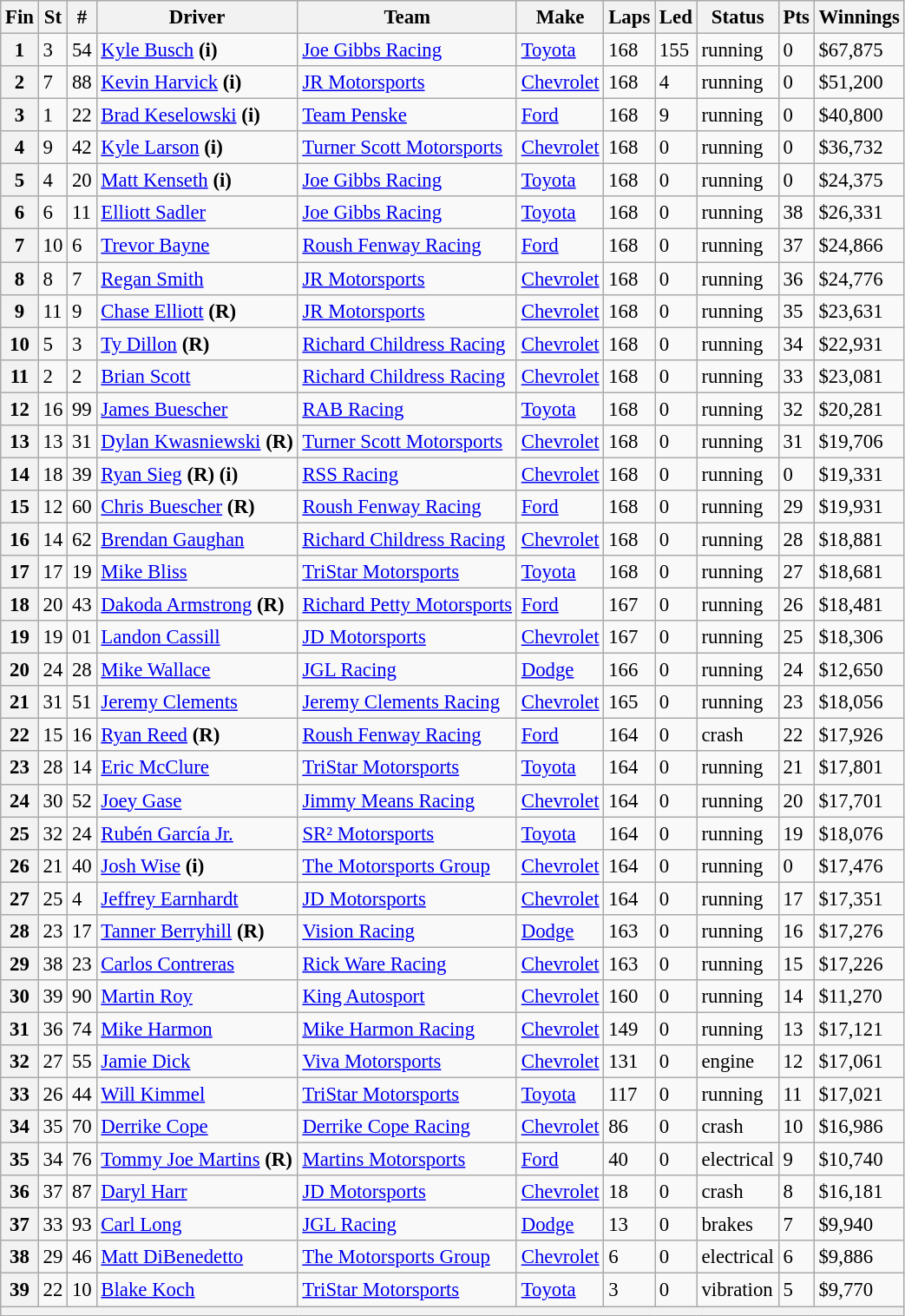<table class="wikitable" style="font-size:95%">
<tr>
<th>Fin</th>
<th>St</th>
<th>#</th>
<th>Driver</th>
<th>Team</th>
<th>Make</th>
<th>Laps</th>
<th>Led</th>
<th>Status</th>
<th>Pts</th>
<th>Winnings</th>
</tr>
<tr>
<th>1</th>
<td>3</td>
<td>54</td>
<td><a href='#'>Kyle Busch</a> <strong>(i)</strong></td>
<td><a href='#'>Joe Gibbs Racing</a></td>
<td><a href='#'>Toyota</a></td>
<td>168</td>
<td>155</td>
<td>running</td>
<td>0</td>
<td>$67,875</td>
</tr>
<tr>
<th>2</th>
<td>7</td>
<td>88</td>
<td><a href='#'>Kevin Harvick</a> <strong>(i)</strong></td>
<td><a href='#'>JR Motorsports</a></td>
<td><a href='#'>Chevrolet</a></td>
<td>168</td>
<td>4</td>
<td>running</td>
<td>0</td>
<td>$51,200</td>
</tr>
<tr>
<th>3</th>
<td>1</td>
<td>22</td>
<td><a href='#'>Brad Keselowski</a> <strong>(i)</strong></td>
<td><a href='#'>Team Penske</a></td>
<td><a href='#'>Ford</a></td>
<td>168</td>
<td>9</td>
<td>running</td>
<td>0</td>
<td>$40,800</td>
</tr>
<tr>
<th>4</th>
<td>9</td>
<td>42</td>
<td><a href='#'>Kyle Larson</a> <strong>(i)</strong></td>
<td><a href='#'>Turner Scott Motorsports</a></td>
<td><a href='#'>Chevrolet</a></td>
<td>168</td>
<td>0</td>
<td>running</td>
<td>0</td>
<td>$36,732</td>
</tr>
<tr>
<th>5</th>
<td>4</td>
<td>20</td>
<td><a href='#'>Matt Kenseth</a> <strong>(i)</strong></td>
<td><a href='#'>Joe Gibbs Racing</a></td>
<td><a href='#'>Toyota</a></td>
<td>168</td>
<td>0</td>
<td>running</td>
<td>0</td>
<td>$24,375</td>
</tr>
<tr>
<th>6</th>
<td>6</td>
<td>11</td>
<td><a href='#'>Elliott Sadler</a></td>
<td><a href='#'>Joe Gibbs Racing</a></td>
<td><a href='#'>Toyota</a></td>
<td>168</td>
<td>0</td>
<td>running</td>
<td>38</td>
<td>$26,331</td>
</tr>
<tr>
<th>7</th>
<td>10</td>
<td>6</td>
<td><a href='#'>Trevor Bayne</a></td>
<td><a href='#'>Roush Fenway Racing</a></td>
<td><a href='#'>Ford</a></td>
<td>168</td>
<td>0</td>
<td>running</td>
<td>37</td>
<td>$24,866</td>
</tr>
<tr>
<th>8</th>
<td>8</td>
<td>7</td>
<td><a href='#'>Regan Smith</a></td>
<td><a href='#'>JR Motorsports</a></td>
<td><a href='#'>Chevrolet</a></td>
<td>168</td>
<td>0</td>
<td>running</td>
<td>36</td>
<td>$24,776</td>
</tr>
<tr>
<th>9</th>
<td>11</td>
<td>9</td>
<td><a href='#'>Chase Elliott</a> <strong>(R)</strong></td>
<td><a href='#'>JR Motorsports</a></td>
<td><a href='#'>Chevrolet</a></td>
<td>168</td>
<td>0</td>
<td>running</td>
<td>35</td>
<td>$23,631</td>
</tr>
<tr>
<th>10</th>
<td>5</td>
<td>3</td>
<td><a href='#'>Ty Dillon</a> <strong>(R)</strong></td>
<td><a href='#'>Richard Childress Racing</a></td>
<td><a href='#'>Chevrolet</a></td>
<td>168</td>
<td>0</td>
<td>running</td>
<td>34</td>
<td>$22,931</td>
</tr>
<tr>
<th>11</th>
<td>2</td>
<td>2</td>
<td><a href='#'>Brian Scott</a></td>
<td><a href='#'>Richard Childress Racing</a></td>
<td><a href='#'>Chevrolet</a></td>
<td>168</td>
<td>0</td>
<td>running</td>
<td>33</td>
<td>$23,081</td>
</tr>
<tr>
<th>12</th>
<td>16</td>
<td>99</td>
<td><a href='#'>James Buescher</a></td>
<td><a href='#'>RAB Racing</a></td>
<td><a href='#'>Toyota</a></td>
<td>168</td>
<td>0</td>
<td>running</td>
<td>32</td>
<td>$20,281</td>
</tr>
<tr>
<th>13</th>
<td>13</td>
<td>31</td>
<td><a href='#'>Dylan Kwasniewski</a> <strong>(R)</strong></td>
<td><a href='#'>Turner Scott Motorsports</a></td>
<td><a href='#'>Chevrolet</a></td>
<td>168</td>
<td>0</td>
<td>running</td>
<td>31</td>
<td>$19,706</td>
</tr>
<tr>
<th>14</th>
<td>18</td>
<td>39</td>
<td><a href='#'>Ryan Sieg</a> <strong>(R)</strong> <strong>(i)</strong></td>
<td><a href='#'>RSS Racing</a></td>
<td><a href='#'>Chevrolet</a></td>
<td>168</td>
<td>0</td>
<td>running</td>
<td>0</td>
<td>$19,331</td>
</tr>
<tr>
<th>15</th>
<td>12</td>
<td>60</td>
<td><a href='#'>Chris Buescher</a> <strong>(R)</strong></td>
<td><a href='#'>Roush Fenway Racing</a></td>
<td><a href='#'>Ford</a></td>
<td>168</td>
<td>0</td>
<td>running</td>
<td>29</td>
<td>$19,931</td>
</tr>
<tr>
<th>16</th>
<td>14</td>
<td>62</td>
<td><a href='#'>Brendan Gaughan</a></td>
<td><a href='#'>Richard Childress Racing</a></td>
<td><a href='#'>Chevrolet</a></td>
<td>168</td>
<td>0</td>
<td>running</td>
<td>28</td>
<td>$18,881</td>
</tr>
<tr>
<th>17</th>
<td>17</td>
<td>19</td>
<td><a href='#'>Mike Bliss</a></td>
<td><a href='#'>TriStar Motorsports</a></td>
<td><a href='#'>Toyota</a></td>
<td>168</td>
<td>0</td>
<td>running</td>
<td>27</td>
<td>$18,681</td>
</tr>
<tr>
<th>18</th>
<td>20</td>
<td>43</td>
<td><a href='#'>Dakoda Armstrong</a> <strong>(R)</strong></td>
<td><a href='#'>Richard Petty Motorsports</a></td>
<td><a href='#'>Ford</a></td>
<td>167</td>
<td>0</td>
<td>running</td>
<td>26</td>
<td>$18,481</td>
</tr>
<tr>
<th>19</th>
<td>19</td>
<td>01</td>
<td><a href='#'>Landon Cassill</a></td>
<td><a href='#'>JD Motorsports</a></td>
<td><a href='#'>Chevrolet</a></td>
<td>167</td>
<td>0</td>
<td>running</td>
<td>25</td>
<td>$18,306</td>
</tr>
<tr>
<th>20</th>
<td>24</td>
<td>28</td>
<td><a href='#'>Mike Wallace</a></td>
<td><a href='#'>JGL Racing</a></td>
<td><a href='#'>Dodge</a></td>
<td>166</td>
<td>0</td>
<td>running</td>
<td>24</td>
<td>$12,650</td>
</tr>
<tr>
<th>21</th>
<td>31</td>
<td>51</td>
<td><a href='#'>Jeremy Clements</a></td>
<td><a href='#'>Jeremy Clements Racing</a></td>
<td><a href='#'>Chevrolet</a></td>
<td>165</td>
<td>0</td>
<td>running</td>
<td>23</td>
<td>$18,056</td>
</tr>
<tr>
<th>22</th>
<td>15</td>
<td>16</td>
<td><a href='#'>Ryan Reed</a> <strong>(R)</strong></td>
<td><a href='#'>Roush Fenway Racing</a></td>
<td><a href='#'>Ford</a></td>
<td>164</td>
<td>0</td>
<td>crash</td>
<td>22</td>
<td>$17,926</td>
</tr>
<tr>
<th>23</th>
<td>28</td>
<td>14</td>
<td><a href='#'>Eric McClure</a></td>
<td><a href='#'>TriStar Motorsports</a></td>
<td><a href='#'>Toyota</a></td>
<td>164</td>
<td>0</td>
<td>running</td>
<td>21</td>
<td>$17,801</td>
</tr>
<tr>
<th>24</th>
<td>30</td>
<td>52</td>
<td><a href='#'>Joey Gase</a></td>
<td><a href='#'>Jimmy Means Racing</a></td>
<td><a href='#'>Chevrolet</a></td>
<td>164</td>
<td>0</td>
<td>running</td>
<td>20</td>
<td>$17,701</td>
</tr>
<tr>
<th>25</th>
<td>32</td>
<td>24</td>
<td><a href='#'>Rubén García Jr.</a></td>
<td><a href='#'>SR² Motorsports</a></td>
<td><a href='#'>Toyota</a></td>
<td>164</td>
<td>0</td>
<td>running</td>
<td>19</td>
<td>$18,076</td>
</tr>
<tr>
<th>26</th>
<td>21</td>
<td>40</td>
<td><a href='#'>Josh Wise</a> <strong>(i)</strong></td>
<td><a href='#'>The Motorsports Group</a></td>
<td><a href='#'>Chevrolet</a></td>
<td>164</td>
<td>0</td>
<td>running</td>
<td>0</td>
<td>$17,476</td>
</tr>
<tr>
<th>27</th>
<td>25</td>
<td>4</td>
<td><a href='#'>Jeffrey Earnhardt</a></td>
<td><a href='#'>JD Motorsports</a></td>
<td><a href='#'>Chevrolet</a></td>
<td>164</td>
<td>0</td>
<td>running</td>
<td>17</td>
<td>$17,351</td>
</tr>
<tr>
<th>28</th>
<td>23</td>
<td>17</td>
<td><a href='#'>Tanner Berryhill</a> <strong>(R)</strong></td>
<td><a href='#'>Vision Racing</a></td>
<td><a href='#'>Dodge</a></td>
<td>163</td>
<td>0</td>
<td>running</td>
<td>16</td>
<td>$17,276</td>
</tr>
<tr>
<th>29</th>
<td>38</td>
<td>23</td>
<td><a href='#'>Carlos Contreras</a></td>
<td><a href='#'>Rick Ware Racing</a></td>
<td><a href='#'>Chevrolet</a></td>
<td>163</td>
<td>0</td>
<td>running</td>
<td>15</td>
<td>$17,226</td>
</tr>
<tr>
<th>30</th>
<td>39</td>
<td>90</td>
<td><a href='#'>Martin Roy</a></td>
<td><a href='#'>King Autosport</a></td>
<td><a href='#'>Chevrolet</a></td>
<td>160</td>
<td>0</td>
<td>running</td>
<td>14</td>
<td>$11,270</td>
</tr>
<tr>
<th>31</th>
<td>36</td>
<td>74</td>
<td><a href='#'>Mike Harmon</a></td>
<td><a href='#'>Mike Harmon Racing</a></td>
<td><a href='#'>Chevrolet</a></td>
<td>149</td>
<td>0</td>
<td>running</td>
<td>13</td>
<td>$17,121</td>
</tr>
<tr>
<th>32</th>
<td>27</td>
<td>55</td>
<td><a href='#'>Jamie Dick</a></td>
<td><a href='#'>Viva Motorsports</a></td>
<td><a href='#'>Chevrolet</a></td>
<td>131</td>
<td>0</td>
<td>engine</td>
<td>12</td>
<td>$17,061</td>
</tr>
<tr>
<th>33</th>
<td>26</td>
<td>44</td>
<td><a href='#'>Will Kimmel</a></td>
<td><a href='#'>TriStar Motorsports</a></td>
<td><a href='#'>Toyota</a></td>
<td>117</td>
<td>0</td>
<td>running</td>
<td>11</td>
<td>$17,021</td>
</tr>
<tr>
<th>34</th>
<td>35</td>
<td>70</td>
<td><a href='#'>Derrike Cope</a></td>
<td><a href='#'>Derrike Cope Racing</a></td>
<td><a href='#'>Chevrolet</a></td>
<td>86</td>
<td>0</td>
<td>crash</td>
<td>10</td>
<td>$16,986</td>
</tr>
<tr>
<th>35</th>
<td>34</td>
<td>76</td>
<td><a href='#'>Tommy Joe Martins</a> <strong>(R)</strong></td>
<td><a href='#'>Martins Motorsports</a></td>
<td><a href='#'>Ford</a></td>
<td>40</td>
<td>0</td>
<td>electrical</td>
<td>9</td>
<td>$10,740</td>
</tr>
<tr>
<th>36</th>
<td>37</td>
<td>87</td>
<td><a href='#'>Daryl Harr</a></td>
<td><a href='#'>JD Motorsports</a></td>
<td><a href='#'>Chevrolet</a></td>
<td>18</td>
<td>0</td>
<td>crash</td>
<td>8</td>
<td>$16,181</td>
</tr>
<tr>
<th>37</th>
<td>33</td>
<td>93</td>
<td><a href='#'>Carl Long</a></td>
<td><a href='#'>JGL Racing</a></td>
<td><a href='#'>Dodge</a></td>
<td>13</td>
<td>0</td>
<td>brakes</td>
<td>7</td>
<td>$9,940</td>
</tr>
<tr>
<th>38</th>
<td>29</td>
<td>46</td>
<td><a href='#'>Matt DiBenedetto</a></td>
<td><a href='#'>The Motorsports Group</a></td>
<td><a href='#'>Chevrolet</a></td>
<td>6</td>
<td>0</td>
<td>electrical</td>
<td>6</td>
<td>$9,886</td>
</tr>
<tr>
<th>39</th>
<td>22</td>
<td>10</td>
<td><a href='#'>Blake Koch</a></td>
<td><a href='#'>TriStar Motorsports</a></td>
<td><a href='#'>Toyota</a></td>
<td>3</td>
<td>0</td>
<td>vibration</td>
<td>5</td>
<td>$9,770</td>
</tr>
<tr>
<th colspan="11"></th>
</tr>
</table>
